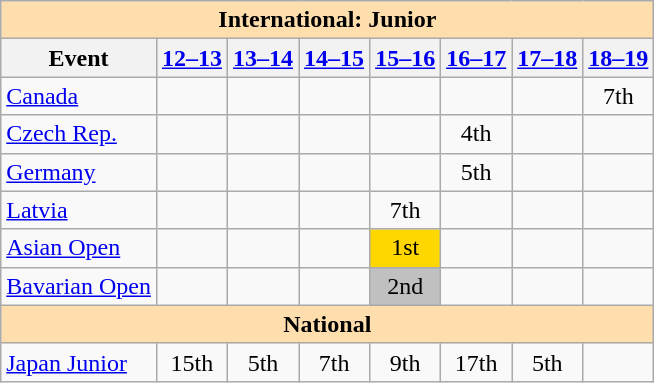<table class="wikitable" style="text-align:center">
<tr>
<th colspan="8" style="background-color: #ffdead; " align="center">International: Junior</th>
</tr>
<tr>
<th>Event</th>
<th><a href='#'>12–13</a></th>
<th><a href='#'>13–14</a></th>
<th><a href='#'>14–15</a></th>
<th><a href='#'>15–16</a></th>
<th><a href='#'>16–17</a></th>
<th><a href='#'>17–18</a></th>
<th><a href='#'>18–19</a></th>
</tr>
<tr>
<td align=left> <a href='#'>Canada</a></td>
<td></td>
<td></td>
<td></td>
<td></td>
<td></td>
<td></td>
<td>7th</td>
</tr>
<tr>
<td align=left> <a href='#'>Czech Rep.</a></td>
<td></td>
<td></td>
<td></td>
<td></td>
<td>4th</td>
<td></td>
<td></td>
</tr>
<tr>
<td align=left> <a href='#'>Germany</a></td>
<td></td>
<td></td>
<td></td>
<td></td>
<td>5th</td>
<td></td>
<td></td>
</tr>
<tr>
<td align=left> <a href='#'>Latvia</a></td>
<td></td>
<td></td>
<td></td>
<td>7th</td>
<td></td>
<td></td>
<td></td>
</tr>
<tr>
<td align="left"><a href='#'>Asian Open</a></td>
<td></td>
<td></td>
<td></td>
<td bgcolor="gold">1st</td>
<td></td>
<td></td>
<td></td>
</tr>
<tr>
<td align="left"><a href='#'>Bavarian Open</a></td>
<td></td>
<td></td>
<td></td>
<td bgcolor="silver">2nd</td>
<td></td>
<td></td>
<td></td>
</tr>
<tr>
<th colspan="8" style="background-color: #ffdead; " align="center">National</th>
</tr>
<tr>
<td align="left"><a href='#'>Japan Junior</a></td>
<td>15th</td>
<td>5th</td>
<td>7th</td>
<td>9th</td>
<td>17th</td>
<td>5th</td>
<td></td>
</tr>
</table>
